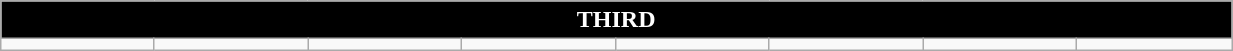<table class="wikitable collapsible collapsed" style="width:65%">
<tr>
<th colspan=17 ! style="color:white; background:black">THIRD</th>
</tr>
<tr>
<td></td>
<td></td>
<td></td>
<td></td>
<td></td>
<td></td>
<td></td>
<td></td>
</tr>
</table>
